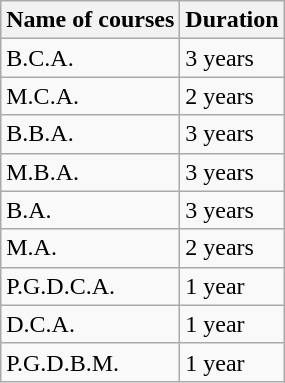<table class="wikitable">
<tr>
<th>Name of courses</th>
<th>Duration</th>
</tr>
<tr>
<td>B.C.A.</td>
<td>3 years</td>
</tr>
<tr>
<td>M.C.A.</td>
<td>2 years</td>
</tr>
<tr>
<td>B.B.A.</td>
<td>3 years</td>
</tr>
<tr>
<td>M.B.A.</td>
<td>3 years</td>
</tr>
<tr>
<td>B.A.</td>
<td>3 years</td>
</tr>
<tr>
<td>M.A.</td>
<td>2 years</td>
</tr>
<tr>
<td>P.G.D.C.A.</td>
<td>1 year</td>
</tr>
<tr>
<td>D.C.A.</td>
<td>1 year</td>
</tr>
<tr>
<td>P.G.D.B.M.</td>
<td>1 year</td>
</tr>
</table>
